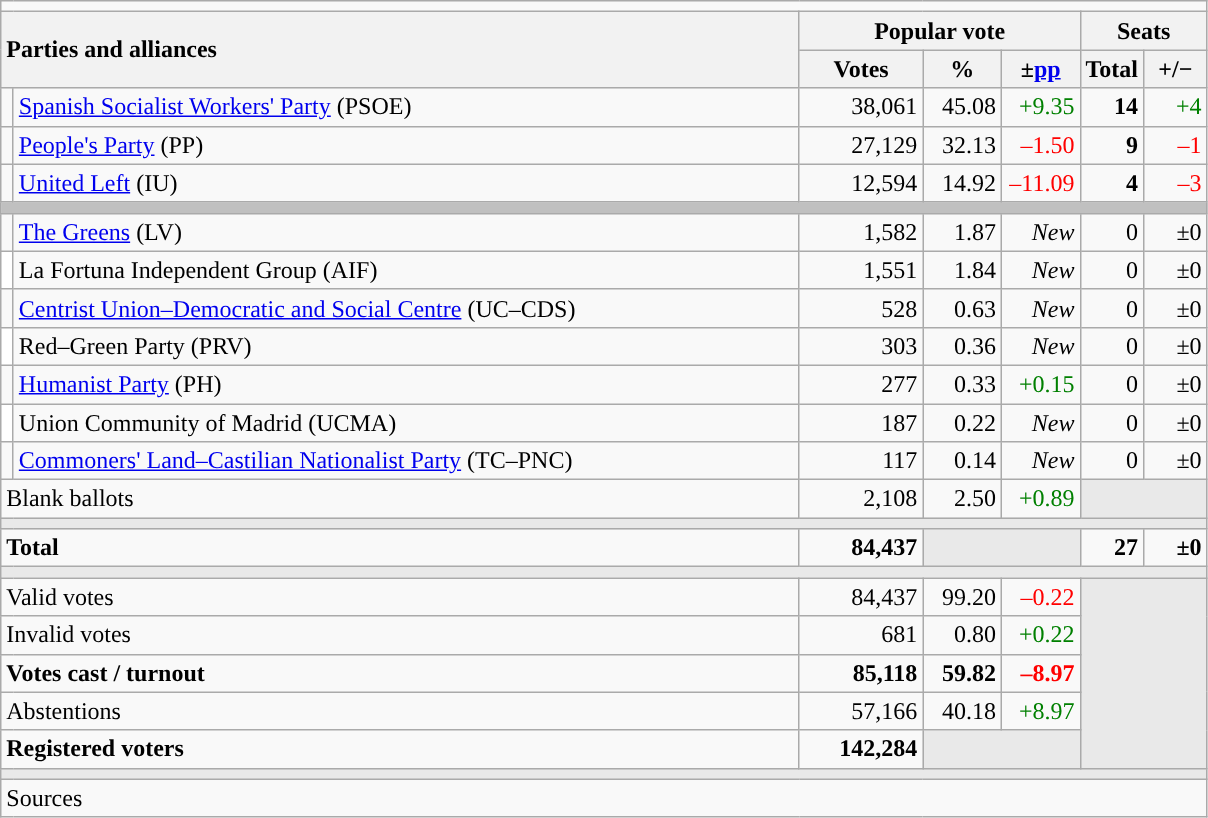<table class="wikitable" style="text-align:right;">
<tr>
<td colspan="7"></td>
</tr>
<tr>
<th style="text-align:left;" rowspan="2" colspan="2" width="525">Parties and alliances</th>
<th colspan="3">Popular vote</th>
<th colspan="2">Seats</th>
</tr>
<tr>
<th width="75">Votes</th>
<th width="45">%</th>
<th width="45">±<a href='#'>pp</a></th>
<th width="35">Total</th>
<th width="35">+/−</th>
</tr>
<tr>
<td width="1" style="color:inherit;background:"></td>
<td align="left"><a href='#'>Spanish Socialist Workers' Party</a> (PSOE)</td>
<td>38,061</td>
<td>45.08</td>
<td style="color:green;">+9.35</td>
<td><strong>14</strong></td>
<td style="color:green;">+4</td>
</tr>
<tr>
<td style="color:inherit;background:"></td>
<td align="left"><a href='#'>People's Party</a> (PP)</td>
<td>27,129</td>
<td>32.13</td>
<td style="color:red;">–1.50</td>
<td><strong>9</strong></td>
<td style="color:red;">–1</td>
</tr>
<tr>
<td style="color:inherit;background:"></td>
<td align="left"><a href='#'>United Left</a> (IU)</td>
<td>12,594</td>
<td>14.92</td>
<td style="color:red;">–11.09</td>
<td><strong>4</strong></td>
<td style="color:red;">–3</td>
</tr>
<tr>
<td colspan="7" bgcolor="#C0C0C0"></td>
</tr>
<tr>
<td style="color:inherit;background:"></td>
<td align="left"><a href='#'>The Greens</a> (LV)</td>
<td>1,582</td>
<td>1.87</td>
<td><em>New</em></td>
<td>0</td>
<td>±0</td>
</tr>
<tr>
<td bgcolor="white"></td>
<td align="left">La Fortuna Independent Group (AIF)</td>
<td>1,551</td>
<td>1.84</td>
<td><em>New</em></td>
<td>0</td>
<td>±0</td>
</tr>
<tr>
<td style="color:inherit;background:"></td>
<td align="left"><a href='#'>Centrist Union–Democratic and Social Centre</a> (UC–CDS)</td>
<td>528</td>
<td>0.63</td>
<td><em>New</em></td>
<td>0</td>
<td>±0</td>
</tr>
<tr>
<td bgcolor="white"></td>
<td align="left">Red–Green Party (PRV)</td>
<td>303</td>
<td>0.36</td>
<td><em>New</em></td>
<td>0</td>
<td>±0</td>
</tr>
<tr>
<td style="color:inherit;background:"></td>
<td align="left"><a href='#'>Humanist Party</a> (PH)</td>
<td>277</td>
<td>0.33</td>
<td style="color:green;">+0.15</td>
<td>0</td>
<td>±0</td>
</tr>
<tr>
<td bgcolor="white"></td>
<td align="left">Union Community of Madrid (UCMA)</td>
<td>187</td>
<td>0.22</td>
<td><em>New</em></td>
<td>0</td>
<td>±0</td>
</tr>
<tr>
<td style="color:inherit;background:"></td>
<td align="left"><a href='#'>Commoners' Land–Castilian Nationalist Party</a> (TC–PNC)</td>
<td>117</td>
<td>0.14</td>
<td><em>New</em></td>
<td>0</td>
<td>±0</td>
</tr>
<tr>
<td align="left" colspan="2">Blank ballots</td>
<td>2,108</td>
<td>2.50</td>
<td style="color:green;">+0.89</td>
<td bgcolor="#E9E9E9" colspan="2"></td>
</tr>
<tr>
<td colspan="7" bgcolor="#E9E9E9"></td>
</tr>
<tr style="font-weight:bold;">
<td align="left" colspan="2">Total</td>
<td>84,437</td>
<td bgcolor="#E9E9E9" colspan="2"></td>
<td>27</td>
<td>±0</td>
</tr>
<tr>
<td colspan="7" bgcolor="#E9E9E9"></td>
</tr>
<tr>
<td align="left" colspan="2">Valid votes</td>
<td>84,437</td>
<td>99.20</td>
<td style="color:red;">–0.22</td>
<td bgcolor="#E9E9E9" colspan="2" rowspan="5"></td>
</tr>
<tr>
<td align="left" colspan="2">Invalid votes</td>
<td>681</td>
<td>0.80</td>
<td style="color:green;">+0.22</td>
</tr>
<tr style="font-weight:bold;">
<td align="left" colspan="2">Votes cast / turnout</td>
<td>85,118</td>
<td>59.82</td>
<td style="color:red;">–8.97</td>
</tr>
<tr>
<td align="left" colspan="2">Abstentions</td>
<td>57,166</td>
<td>40.18</td>
<td style="color:green;">+8.97</td>
</tr>
<tr style="font-weight:bold;">
<td align="left" colspan="2">Registered voters</td>
<td>142,284</td>
<td bgcolor="#E9E9E9" colspan="2"></td>
</tr>
<tr>
<td colspan="7" bgcolor="#E9E9E9"></td>
</tr>
<tr>
<td align="left" colspan="7">Sources</td>
</tr>
</table>
